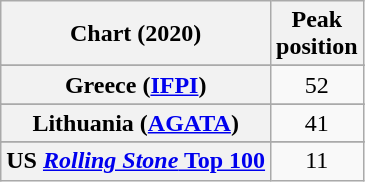<table class="wikitable sortable plainrowheaders" style="text-align:center">
<tr>
<th scope="col">Chart (2020)</th>
<th scope="col">Peak<br>position</th>
</tr>
<tr>
</tr>
<tr>
</tr>
<tr>
</tr>
<tr>
<th scope="row">Greece (<a href='#'>IFPI</a>)</th>
<td>52</td>
</tr>
<tr>
</tr>
<tr>
<th scope="row">Lithuania (<a href='#'>AGATA</a>)</th>
<td>41</td>
</tr>
<tr>
</tr>
<tr>
</tr>
<tr>
</tr>
<tr>
</tr>
<tr>
</tr>
<tr>
</tr>
<tr>
<th scope="row">US <a href='#'><em>Rolling Stone</em> Top 100</a></th>
<td>11</td>
</tr>
</table>
